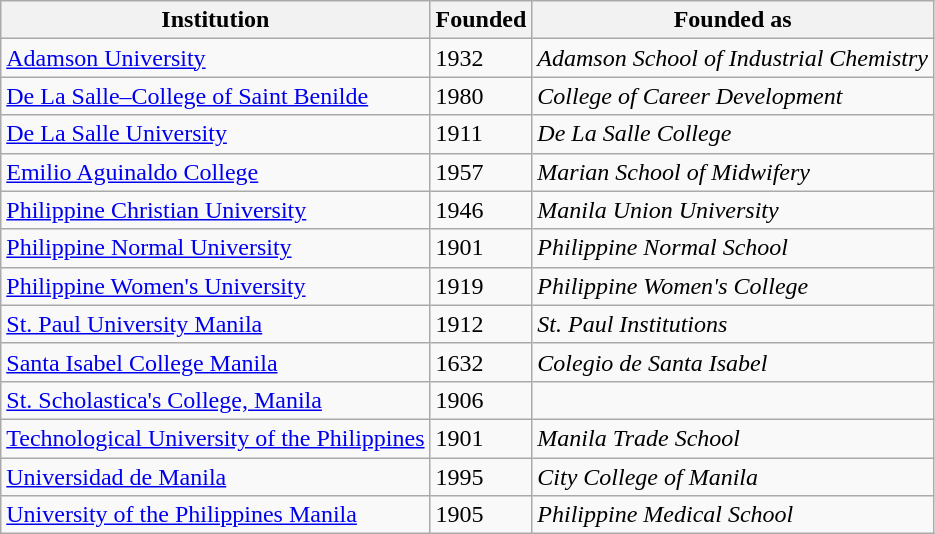<table class="wikitable">
<tr>
<th>Institution</th>
<th>Founded</th>
<th>Founded as</th>
</tr>
<tr>
<td><a href='#'>Adamson University</a></td>
<td>1932</td>
<td><em>Adamson School of Industrial Chemistry</em></td>
</tr>
<tr>
<td><a href='#'>De La Salle–College of Saint Benilde</a></td>
<td>1980</td>
<td><em>College of Career Development</em></td>
</tr>
<tr>
<td><a href='#'>De La Salle University</a></td>
<td>1911</td>
<td><em>De La Salle College</em></td>
</tr>
<tr>
<td><a href='#'>Emilio Aguinaldo College</a></td>
<td>1957</td>
<td><em>Marian School of Midwifery</em></td>
</tr>
<tr>
<td><a href='#'>Philippine Christian University</a></td>
<td>1946</td>
<td><em>Manila Union University</em></td>
</tr>
<tr>
<td><a href='#'>Philippine Normal University</a></td>
<td>1901</td>
<td><em>Philippine Normal School</em></td>
</tr>
<tr>
<td><a href='#'>Philippine Women's University</a></td>
<td>1919</td>
<td><em>Philippine Women's College</em></td>
</tr>
<tr>
<td><a href='#'>St. Paul University Manila</a></td>
<td>1912</td>
<td><em>St. Paul Institutions</em></td>
</tr>
<tr>
<td><a href='#'>Santa Isabel College Manila</a></td>
<td>1632</td>
<td><em>Colegio de Santa Isabel</em></td>
</tr>
<tr>
<td><a href='#'>St. Scholastica's College, Manila</a></td>
<td>1906</td>
<td></td>
</tr>
<tr>
<td><a href='#'>Technological University of the Philippines</a></td>
<td>1901</td>
<td><em>Manila Trade School</em></td>
</tr>
<tr>
<td><a href='#'>Universidad de Manila</a></td>
<td>1995</td>
<td><em>City College of Manila</em></td>
</tr>
<tr>
<td><a href='#'>University of the Philippines Manila</a></td>
<td>1905</td>
<td><em>Philippine Medical School</em></td>
</tr>
</table>
